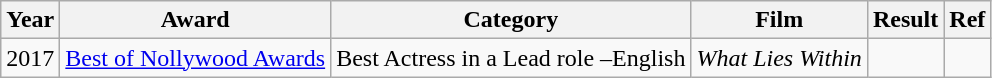<table class="wikitable sortable">
<tr>
<th>Year</th>
<th>Award</th>
<th>Category</th>
<th>Film</th>
<th>Result</th>
<th>Ref</th>
</tr>
<tr>
<td>2017</td>
<td><a href='#'>Best of Nollywood Awards</a></td>
<td>Best Actress in a Lead role –English</td>
<td><em>What Lies Within</em></td>
<td></td>
<td></td>
</tr>
</table>
